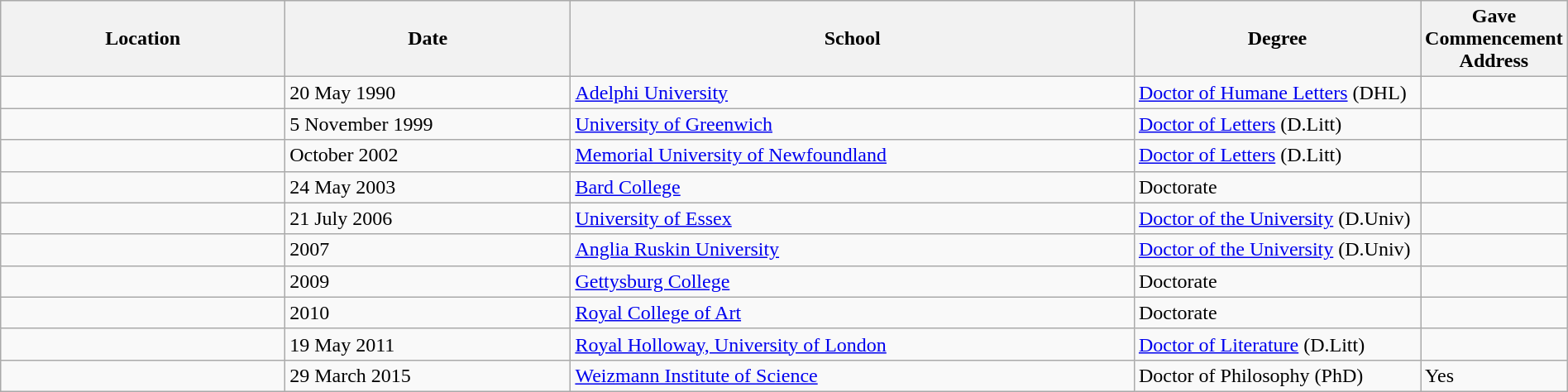<table class="wikitable" style="width:100%;">
<tr>
<th style="width:20%;">Location</th>
<th style="width:20%;">Date</th>
<th style="width:40%;">School</th>
<th style="width:20%;">Degree</th>
<th style="width:20%;">Gave Commencement Address</th>
</tr>
<tr>
<td></td>
<td>20 May 1990</td>
<td><a href='#'>Adelphi University</a></td>
<td><a href='#'>Doctor of Humane Letters</a> (DHL)</td>
<td></td>
</tr>
<tr>
<td></td>
<td>5 November 1999</td>
<td><a href='#'>University of Greenwich</a></td>
<td><a href='#'>Doctor of Letters</a> (D.Litt)</td>
<td></td>
</tr>
<tr>
<td></td>
<td>October 2002</td>
<td><a href='#'>Memorial University of Newfoundland</a></td>
<td><a href='#'>Doctor of Letters</a> (D.Litt)</td>
<td></td>
</tr>
<tr>
<td></td>
<td>24 May 2003</td>
<td><a href='#'>Bard College</a></td>
<td>Doctorate</td>
<td></td>
</tr>
<tr>
<td></td>
<td>21 July 2006</td>
<td><a href='#'>University of Essex</a></td>
<td><a href='#'>Doctor of the University</a> (D.Univ)</td>
<td></td>
</tr>
<tr>
<td></td>
<td>2007</td>
<td><a href='#'>Anglia Ruskin University</a></td>
<td><a href='#'>Doctor of the University</a> (D.Univ)</td>
<td></td>
</tr>
<tr>
<td></td>
<td>2009</td>
<td><a href='#'>Gettysburg College</a></td>
<td>Doctorate</td>
<td></td>
</tr>
<tr>
<td></td>
<td>2010</td>
<td><a href='#'>Royal College of Art</a></td>
<td>Doctorate</td>
<td></td>
</tr>
<tr>
<td></td>
<td>19 May 2011</td>
<td><a href='#'>Royal Holloway, University of London</a></td>
<td><a href='#'>Doctor of Literature</a> (D.Litt)</td>
<td></td>
</tr>
<tr>
<td></td>
<td>29 March 2015</td>
<td><a href='#'>Weizmann Institute of Science</a></td>
<td>Doctor of Philosophy (PhD)</td>
<td>Yes</td>
</tr>
</table>
